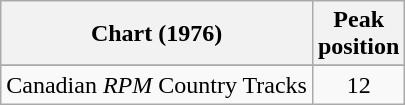<table class="wikitable sortable">
<tr>
<th align="left">Chart (1976)</th>
<th align="center">Peak<br>position</th>
</tr>
<tr>
</tr>
<tr>
<td align="left">Canadian <em>RPM</em> Country Tracks</td>
<td align="center">12</td>
</tr>
</table>
